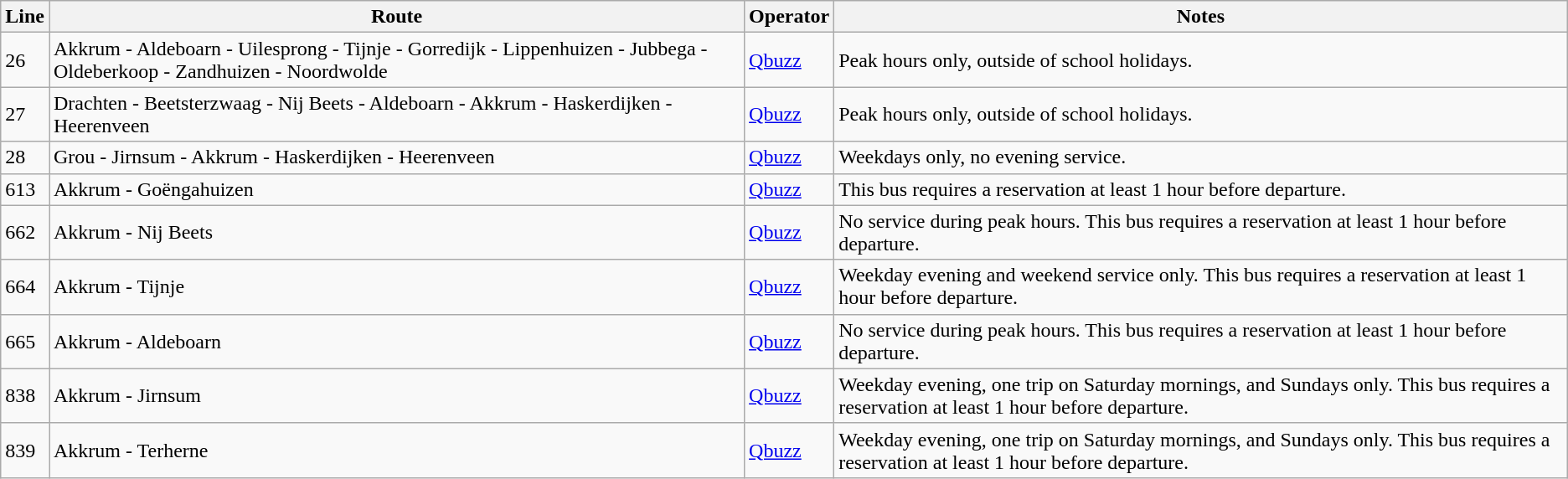<table class="wikitable">
<tr>
<th>Line</th>
<th>Route</th>
<th>Operator</th>
<th>Notes</th>
</tr>
<tr>
<td>26</td>
<td>Akkrum - Aldeboarn - Uilesprong - Tijnje - Gorredijk - Lippenhuizen - Jubbega - Oldeberkoop - Zandhuizen - Noordwolde</td>
<td><a href='#'>Qbuzz</a></td>
<td>Peak hours only, outside of school holidays.</td>
</tr>
<tr>
<td>27</td>
<td>Drachten - Beetsterzwaag - Nij Beets - Aldeboarn - Akkrum - Haskerdijken - Heerenveen</td>
<td><a href='#'>Qbuzz</a></td>
<td>Peak hours only, outside of school holidays.</td>
</tr>
<tr>
<td>28</td>
<td>Grou - Jirnsum - Akkrum - Haskerdijken - Heerenveen</td>
<td><a href='#'>Qbuzz</a></td>
<td>Weekdays only, no evening service.</td>
</tr>
<tr>
<td>613</td>
<td>Akkrum - Goëngahuizen</td>
<td><a href='#'>Qbuzz</a></td>
<td>This bus requires a reservation at least 1 hour before departure.</td>
</tr>
<tr>
<td>662</td>
<td>Akkrum - Nij Beets</td>
<td><a href='#'>Qbuzz</a></td>
<td>No service during peak hours. This bus requires a reservation at least 1 hour before departure.</td>
</tr>
<tr>
<td>664</td>
<td>Akkrum - Tijnje</td>
<td><a href='#'>Qbuzz</a></td>
<td>Weekday evening and weekend service only. This bus requires a reservation at least 1 hour before departure.</td>
</tr>
<tr>
<td>665</td>
<td>Akkrum - Aldeboarn</td>
<td><a href='#'>Qbuzz</a></td>
<td>No service during peak hours. This bus requires a reservation at least 1 hour before departure.</td>
</tr>
<tr>
<td>838</td>
<td>Akkrum - Jirnsum</td>
<td><a href='#'>Qbuzz</a></td>
<td>Weekday evening, one trip on Saturday mornings, and Sundays only. This bus requires a reservation at least 1 hour before departure.</td>
</tr>
<tr>
<td>839</td>
<td>Akkrum - Terherne</td>
<td><a href='#'>Qbuzz</a></td>
<td>Weekday evening, one trip on Saturday mornings, and Sundays only. This bus requires a reservation at least 1 hour before departure.</td>
</tr>
</table>
